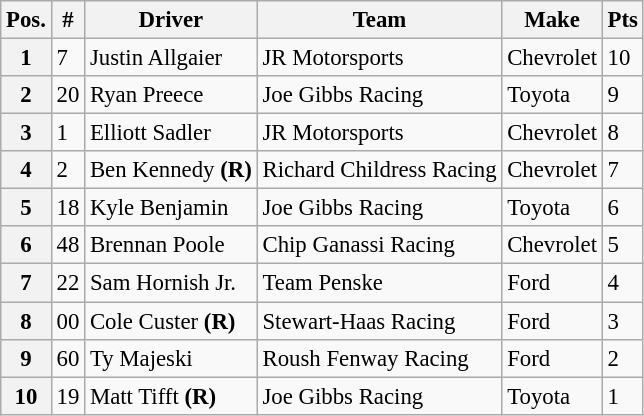<table class="wikitable" style="font-size:95%">
<tr>
<th>Pos.</th>
<th>#</th>
<th>Driver</th>
<th>Team</th>
<th>Make</th>
<th>Pts</th>
</tr>
<tr>
<th>1</th>
<td>7</td>
<td>Justin Allgaier</td>
<td>JR Motorsports</td>
<td>Chevrolet</td>
<td>10</td>
</tr>
<tr>
<th>2</th>
<td>20</td>
<td>Ryan Preece</td>
<td>Joe Gibbs Racing</td>
<td>Toyota</td>
<td>9</td>
</tr>
<tr>
<th>3</th>
<td>1</td>
<td>Elliott Sadler</td>
<td>JR Motorsports</td>
<td>Chevrolet</td>
<td>8</td>
</tr>
<tr>
<th>4</th>
<td>2</td>
<td>Ben Kennedy <strong>(R)</strong></td>
<td>Richard Childress Racing</td>
<td>Chevrolet</td>
<td>7</td>
</tr>
<tr>
<th>5</th>
<td>18</td>
<td>Kyle Benjamin</td>
<td>Joe Gibbs Racing</td>
<td>Toyota</td>
<td>6</td>
</tr>
<tr>
<th>6</th>
<td>48</td>
<td>Brennan Poole</td>
<td>Chip Ganassi Racing</td>
<td>Chevrolet</td>
<td>5</td>
</tr>
<tr>
<th>7</th>
<td>22</td>
<td>Sam Hornish Jr.</td>
<td>Team Penske</td>
<td>Ford</td>
<td>4</td>
</tr>
<tr>
<th>8</th>
<td>00</td>
<td>Cole Custer <strong>(R)</strong></td>
<td>Stewart-Haas Racing</td>
<td>Ford</td>
<td>3</td>
</tr>
<tr>
<th>9</th>
<td>60</td>
<td>Ty Majeski</td>
<td>Roush Fenway Racing</td>
<td>Ford</td>
<td>2</td>
</tr>
<tr>
<th>10</th>
<td>19</td>
<td>Matt Tifft <strong>(R)</strong></td>
<td>Joe Gibbs Racing</td>
<td>Toyota</td>
<td>1</td>
</tr>
</table>
